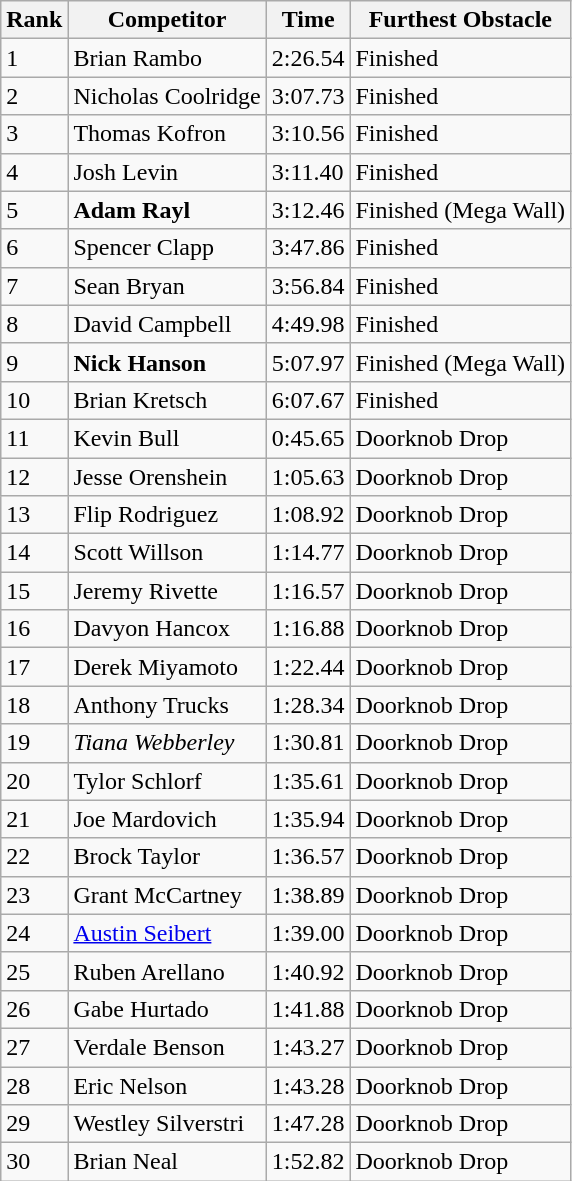<table class="wikitable sortable mw-collapsible">
<tr>
<th>Rank</th>
<th>Competitor</th>
<th>Time</th>
<th>Furthest Obstacle</th>
</tr>
<tr>
<td>1</td>
<td>Brian Rambo</td>
<td>2:26.54</td>
<td>Finished</td>
</tr>
<tr>
<td>2</td>
<td>Nicholas Coolridge</td>
<td>3:07.73</td>
<td>Finished</td>
</tr>
<tr>
<td>3</td>
<td>Thomas Kofron</td>
<td>3:10.56</td>
<td>Finished</td>
</tr>
<tr>
<td>4</td>
<td>Josh Levin</td>
<td>3:11.40</td>
<td>Finished</td>
</tr>
<tr>
<td>5</td>
<td><strong>Adam Rayl</strong></td>
<td>3:12.46</td>
<td>Finished (Mega Wall)</td>
</tr>
<tr (POM Wonderful Run of the Night)>
<td>6</td>
<td>Spencer Clapp</td>
<td>3:47.86</td>
<td>Finished</td>
</tr>
<tr>
<td>7</td>
<td>Sean Bryan</td>
<td>3:56.84</td>
<td>Finished</td>
</tr>
<tr>
<td>8</td>
<td>David Campbell</td>
<td>4:49.98</td>
<td>Finished</td>
</tr>
<tr>
<td>9</td>
<td><strong>Nick Hanson</strong></td>
<td>5:07.97</td>
<td>Finished (Mega Wall)</td>
</tr>
<tr>
<td>10</td>
<td>Brian Kretsch</td>
<td>6:07.67</td>
<td>Finished</td>
</tr>
<tr>
<td>11</td>
<td>Kevin Bull</td>
<td>0:45.65</td>
<td>Doorknob Drop</td>
</tr>
<tr>
<td>12</td>
<td>Jesse Orenshein</td>
<td>1:05.63</td>
<td>Doorknob Drop</td>
</tr>
<tr>
<td>13</td>
<td>Flip Rodriguez</td>
<td>1:08.92</td>
<td>Doorknob Drop</td>
</tr>
<tr>
<td>14</td>
<td>Scott Willson</td>
<td>1:14.77</td>
<td>Doorknob Drop</td>
</tr>
<tr>
<td>15</td>
<td>Jeremy Rivette</td>
<td>1:16.57</td>
<td>Doorknob Drop</td>
</tr>
<tr>
<td>16</td>
<td>Davyon Hancox</td>
<td>1:16.88</td>
<td>Doorknob Drop</td>
</tr>
<tr>
<td>17</td>
<td>Derek Miyamoto</td>
<td>1:22.44</td>
<td>Doorknob Drop</td>
</tr>
<tr>
<td>18</td>
<td>Anthony Trucks</td>
<td>1:28.34</td>
<td>Doorknob Drop</td>
</tr>
<tr>
<td>19</td>
<td><em>Tiana Webberley</em></td>
<td>1:30.81</td>
<td>Doorknob Drop</td>
</tr>
<tr>
<td>20</td>
<td>Tylor Schlorf</td>
<td>1:35.61</td>
<td>Doorknob Drop</td>
</tr>
<tr>
<td>21</td>
<td>Joe Mardovich</td>
<td>1:35.94</td>
<td>Doorknob Drop</td>
</tr>
<tr>
<td>22</td>
<td>Brock Taylor</td>
<td>1:36.57</td>
<td>Doorknob Drop</td>
</tr>
<tr>
<td>23</td>
<td>Grant McCartney</td>
<td>1:38.89</td>
<td>Doorknob Drop</td>
</tr>
<tr>
<td>24</td>
<td><a href='#'>Austin Seibert</a></td>
<td>1:39.00</td>
<td>Doorknob Drop</td>
</tr>
<tr>
<td>25</td>
<td>Ruben Arellano</td>
<td>1:40.92</td>
<td>Doorknob Drop</td>
</tr>
<tr>
<td>26</td>
<td>Gabe Hurtado</td>
<td>1:41.88</td>
<td>Doorknob Drop</td>
</tr>
<tr>
<td>27</td>
<td>Verdale Benson</td>
<td>1:43.27</td>
<td>Doorknob Drop</td>
</tr>
<tr>
<td>28</td>
<td>Eric Nelson</td>
<td>1:43.28</td>
<td>Doorknob Drop</td>
</tr>
<tr>
<td>29</td>
<td>Westley Silverstri</td>
<td>1:47.28</td>
<td>Doorknob Drop</td>
</tr>
<tr>
<td>30</td>
<td>Brian Neal</td>
<td>1:52.82</td>
<td>Doorknob Drop</td>
</tr>
</table>
